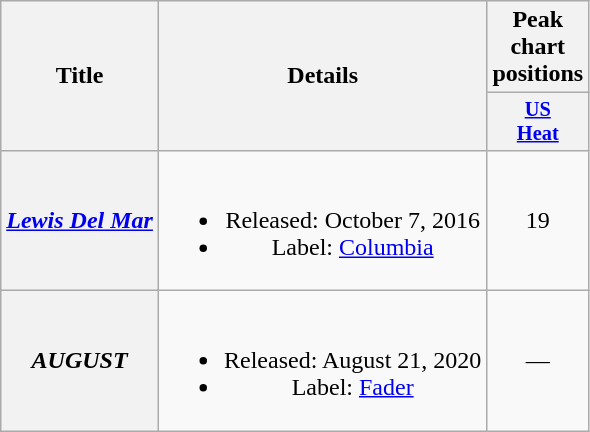<table class="wikitable plainrowheaders" style="text-align:center;">
<tr>
<th scope="col" rowspan="2">Title</th>
<th scope="col" rowspan="2">Details</th>
<th scope="col" colspan="1">Peak chart positions</th>
</tr>
<tr>
<th scope="col" style="width:2em;font-size:85%;"><a href='#'>US<br>Heat</a><br></th>
</tr>
<tr>
<th scope="row"><em><a href='#'>Lewis Del Mar</a></em></th>
<td><br><ul><li>Released: October 7, 2016</li><li>Label: <a href='#'>Columbia</a></li></ul></td>
<td>19</td>
</tr>
<tr>
<th scope="row"><em>AUGUST</em></th>
<td><br><ul><li>Released: August 21, 2020</li><li>Label: <a href='#'>Fader</a></li></ul></td>
<td>—</td>
</tr>
</table>
